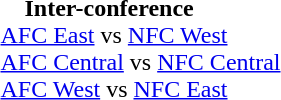<table border=0 style="margin: 0 0 0 1.5;">
<tr valign="top">
<td><br>    <strong>Inter-conference</strong><br>
<a href='#'>AFC East</a> vs <a href='#'>NFC West</a><br>
<a href='#'>AFC Central</a> vs <a href='#'>NFC Central</a><br>
<a href='#'>AFC West</a> vs <a href='#'>NFC East</a><br></td>
<td style="padding-left:40px;"></td>
</tr>
</table>
